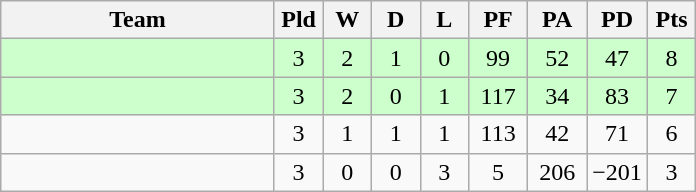<table class="wikitable" style="text-align:center;">
<tr>
<th width=175>Team</th>
<th width=25 abbr="Played">Pld</th>
<th width=25 abbr="Won">W</th>
<th width=25 abbr="Drawn">D</th>
<th width=25 abbr="Lost">L</th>
<th width=32 abbr="Points for">PF</th>
<th width=32 abbr="Points against">PA</th>
<th width=32 abbr="Points difference">PD</th>
<th width=25 abbr="Points">Pts</th>
</tr>
<tr bgcolor="#ccffcc">
<td align=left></td>
<td>3</td>
<td>2</td>
<td>1</td>
<td>0</td>
<td>99</td>
<td>52</td>
<td>47</td>
<td>8</td>
</tr>
<tr bgcolor="#ccffcc">
<td align=left></td>
<td>3</td>
<td>2</td>
<td>0</td>
<td>1</td>
<td>117</td>
<td>34</td>
<td>83</td>
<td>7</td>
</tr>
<tr>
<td align=left></td>
<td>3</td>
<td>1</td>
<td>1</td>
<td>1</td>
<td>113</td>
<td>42</td>
<td>71</td>
<td>6</td>
</tr>
<tr>
<td align=left></td>
<td>3</td>
<td>0</td>
<td>0</td>
<td>3</td>
<td>5</td>
<td>206</td>
<td>−201</td>
<td>3</td>
</tr>
</table>
